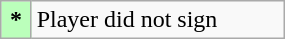<table class="wikitable" style="width:15%;">
<tr>
<th scope="row" style="background:#bfb;">*</th>
<td>Player did not sign</td>
</tr>
</table>
